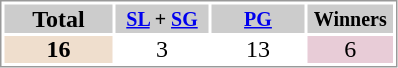<table style="border: 1px solid #999; background-color:#FFFFFF; line-height:16px; text-align:center">
<tr>
<th style="background-color: #ccc;" width="70">Total</th>
<th style="background-color: #ccc;" width="60"><small><a href='#'>SL</a> + <a href='#'>SG</a></small></th>
<th style="background-color: #ccc;" width="60"><small><a href='#'>PG</a></small></th>
<th style="background-color: #ccc;" width="55"><small>Winners</small></th>
</tr>
<tr>
<td bgcolor=#EFDECD><strong>16</strong></td>
<td>3</td>
<td>13</td>
<td bgcolor="#E8CCD7">6</td>
</tr>
</table>
